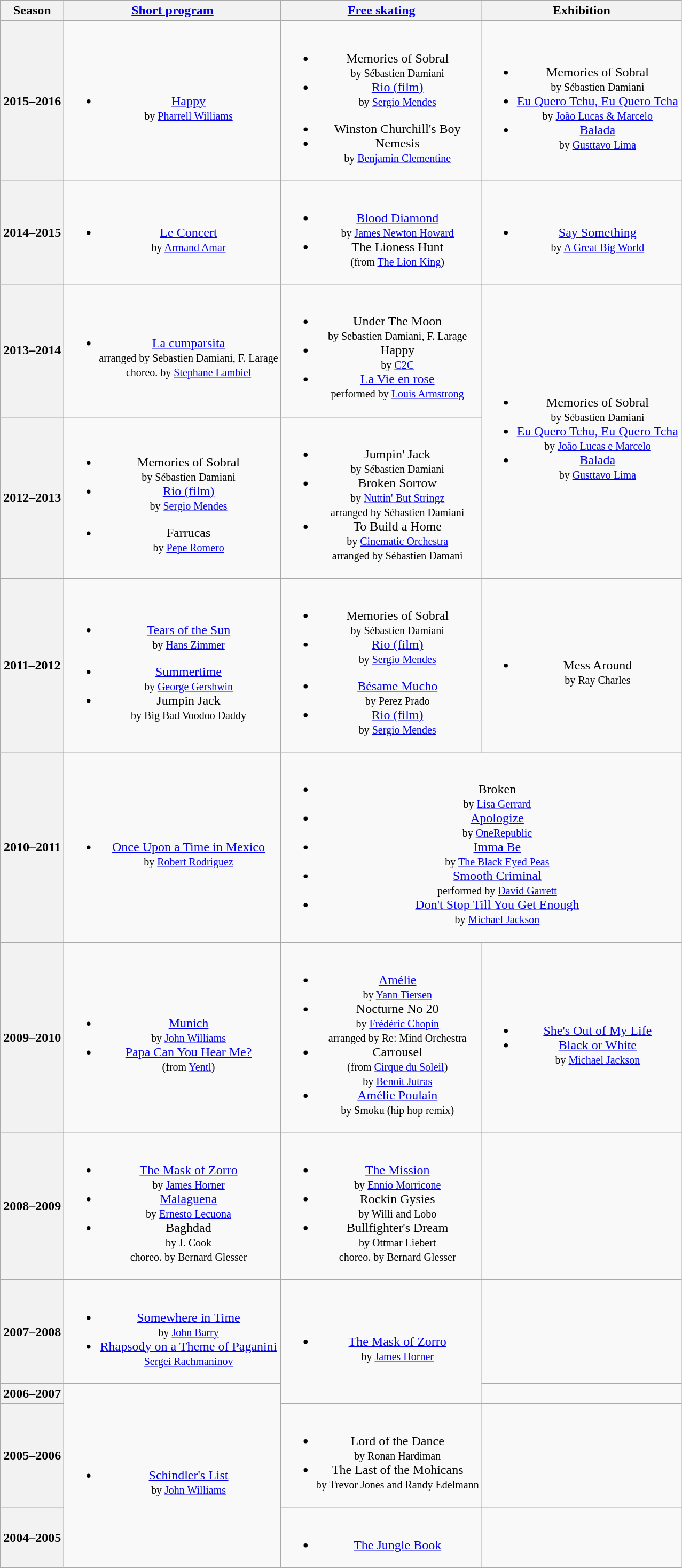<table class=wikitable style=text-align:center>
<tr>
<th>Season</th>
<th><a href='#'>Short program</a></th>
<th><a href='#'>Free skating</a></th>
<th>Exhibition</th>
</tr>
<tr>
<th>2015–2016 <br> </th>
<td><br><ul><li><a href='#'>Happy</a> <br><small> by <a href='#'>Pharrell Williams</a> </small></li></ul></td>
<td><br><ul><li>Memories of Sobral <br><small> by Sébastien Damiani </small></li><li><a href='#'>Rio (film)</a> <br><small> by <a href='#'>Sergio Mendes</a> </small></li></ul><ul><li>Winston Churchill's Boy</li><li>Nemesis <br><small> by <a href='#'>Benjamin Clementine</a> </small></li></ul></td>
<td><br><ul><li>Memories of Sobral <br><small> by Sébastien Damiani </small></li><li><a href='#'>Eu Quero Tchu, Eu Quero Tcha</a> <br><small> by <a href='#'>João Lucas & Marcelo</a> </small></li><li><a href='#'>Balada</a> <br><small> by <a href='#'>Gusttavo Lima</a> </small></li></ul></td>
</tr>
<tr>
<th>2014–2015 <br> </th>
<td><br><ul><li><a href='#'>Le Concert</a> <br><small> by <a href='#'>Armand Amar</a> </small></li></ul></td>
<td><br><ul><li><a href='#'>Blood Diamond</a> <br><small> by <a href='#'>James Newton Howard</a> </small></li><li>The Lioness Hunt <br><small> (from <a href='#'>The Lion King</a>) </small></li></ul></td>
<td><br><ul><li><a href='#'>Say Something</a> <br><small> by <a href='#'>A Great Big World</a></small></li></ul></td>
</tr>
<tr>
<th>2013–2014 <br> </th>
<td><br><ul><li><a href='#'>La cumparsita</a> <br><small> arranged by Sebastien Damiani, F. Larage <br> choreo. by <a href='#'>Stephane Lambiel</a> </small></li></ul></td>
<td><br><ul><li>Under The Moon <br><small> by Sebastien Damiani, F. Larage </small></li><li>Happy <br><small> by <a href='#'>C2C</a> </small></li><li><a href='#'>La Vie en rose</a> <br><small> performed by <a href='#'>Louis Armstrong</a> </small></li></ul></td>
<td rowspan="2"><br><ul><li>Memories of Sobral <br><small> by Sébastien Damiani </small></li><li><a href='#'>Eu Quero Tchu, Eu Quero Tcha</a> <br><small> by <a href='#'>João Lucas e Marcelo</a></small></li><li><a href='#'>Balada</a> <br><small> by <a href='#'>Gusttavo Lima</a> </small></li></ul></td>
</tr>
<tr>
<th>2012–2013 <br> </th>
<td><br><ul><li>Memories of Sobral <br><small> by Sébastien Damiani </small></li><li><a href='#'>Rio (film)</a> <br><small> by <a href='#'>Sergio Mendes</a> </small></li></ul><ul><li>Farrucas <br><small> by <a href='#'>Pepe Romero</a> </small></li></ul></td>
<td><br><ul><li>Jumpin' Jack <br><small> by Sébastien Damiani </small></li><li>Broken Sorrow <br><small> by <a href='#'>Nuttin' But Stringz</a> <br> arranged by Sébastien Damiani </small></li><li>To Build a Home <br><small> by <a href='#'>Cinematic Orchestra</a> <br> arranged by Sébastien Damani </small></li></ul></td>
</tr>
<tr>
<th>2011–2012 <br> </th>
<td><br><ul><li><a href='#'>Tears of the Sun</a> <br><small> by <a href='#'>Hans Zimmer</a> </small></li></ul><ul><li><a href='#'>Summertime</a> <br><small> by <a href='#'>George Gershwin</a> </small></li><li>Jumpin Jack <br><small> by Big Bad Voodoo Daddy </small></li></ul></td>
<td><br><ul><li>Memories of Sobral <br><small> by Sébastien Damiani </small></li><li><a href='#'>Rio (film)</a> <br><small> by <a href='#'>Sergio Mendes</a> </small></li></ul><ul><li><a href='#'>Bésame Mucho</a> <br><small> by Perez Prado </small></li><li><a href='#'>Rio (film)</a> <br><small> by <a href='#'>Sergio Mendes</a> </small></li></ul></td>
<td><br><ul><li>Mess Around <br> <small> by Ray Charles </small></li></ul></td>
</tr>
<tr>
<th>2010–2011 <br> </th>
<td><br><ul><li><a href='#'>Once Upon a Time in Mexico</a> <br><small> by <a href='#'>Robert Rodriguez</a> </small></li></ul></td>
<td colspan="2"><br><ul><li>Broken <br><small> by <a href='#'>Lisa Gerrard</a> </small></li><li><a href='#'>Apologize</a> <br><small> by <a href='#'>OneRepublic</a> </small></li><li><a href='#'>Imma Be</a> <br><small> by <a href='#'>The Black Eyed Peas</a> </small></li><li><a href='#'>Smooth Criminal</a> <br><small> performed by <a href='#'>David Garrett</a> </small></li><li><a href='#'>Don't Stop Till You Get Enough</a> <br><small> by <a href='#'>Michael Jackson</a> </small></li></ul></td>
</tr>
<tr>
<th>2009–2010 <br> </th>
<td><br><ul><li><a href='#'>Munich</a> <br><small> by <a href='#'>John Williams</a> </small></li><li><a href='#'>Papa Can You Hear Me?</a> <br><small> (from <a href='#'>Yentl</a>) </small></li></ul></td>
<td><br><ul><li><a href='#'>Amélie</a> <br><small> by <a href='#'>Yann Tiersen</a> </small></li><li>Nocturne No 20 <br><small> by <a href='#'>Frédéric Chopin</a> <br> arranged by Re: Mind Orchestra </small></li><li>Carrousel <br><small> (from <a href='#'>Cirque du Soleil</a>) <br> by <a href='#'>Benoit Jutras</a> </small></li><li><a href='#'>Amélie Poulain</a><br><small> by Smoku (hip hop remix) </small></li></ul></td>
<td><br><ul><li><a href='#'>She's Out of My Life</a></li><li><a href='#'>Black or White</a> <br><small> by <a href='#'>Michael Jackson</a> </small></li></ul></td>
</tr>
<tr>
<th>2008–2009 <br> </th>
<td><br><ul><li><a href='#'>The Mask of Zorro</a> <br><small> by <a href='#'>James Horner</a> </small></li><li><a href='#'>Malaguena</a> <br><small> by <a href='#'>Ernesto Lecuona</a> </small></li><li>Baghdad <br><small> by J. Cook <br> choreo. by Bernard Glesser </small></li></ul></td>
<td><br><ul><li><a href='#'>The Mission</a> <br><small> by <a href='#'>Ennio Morricone</a> </small></li><li>Rockin Gysies <br><small> by Willi and Lobo </small></li><li>Bullfighter's Dream <br><small>by Ottmar Liebert <br> choreo. by Bernard Glesser </small></li></ul></td>
<td></td>
</tr>
<tr>
<th>2007–2008 <br> </th>
<td><br><ul><li><a href='#'>Somewhere in Time</a> <br><small> by <a href='#'>John Barry</a> </small></li><li><a href='#'>Rhapsody on a Theme of Paganini</a> <br><small> <a href='#'>Sergei Rachmaninov</a> </small></li></ul></td>
<td rowspan="2"><br><ul><li><a href='#'>The Mask of Zorro</a> <br><small> by <a href='#'>James Horner</a> </small></li></ul></td>
<td></td>
</tr>
<tr>
<th>2006–2007 <br> </th>
<td rowspan="3"><br><ul><li><a href='#'>Schindler's List</a> <br><small> by <a href='#'>John Williams</a> </small></li></ul></td>
<td></td>
</tr>
<tr>
<th>2005–2006 <br> </th>
<td><br><ul><li>Lord of the Dance <br><small> by Ronan Hardiman </small></li><li>The Last of the Mohicans <br><small> by Trevor Jones and Randy Edelmann </small></li></ul></td>
<td></td>
</tr>
<tr>
<th>2004–2005</th>
<td><br><ul><li><a href='#'>The Jungle Book</a></li></ul></td>
<td></td>
</tr>
</table>
